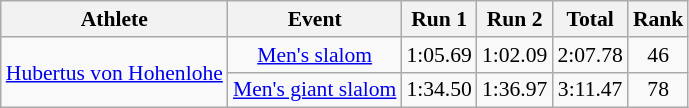<table class="wikitable" style="font-size:90%">
<tr>
<th>Athlete</th>
<th>Event</th>
<th>Run 1</th>
<th>Run 2</th>
<th>Total</th>
<th>Rank</th>
</tr>
<tr>
<td rowspan=2><a href='#'>Hubertus von Hohenlohe</a></td>
<td align="center"><a href='#'>Men's slalom</a></td>
<td align="center">1:05.69</td>
<td align="center">1:02.09</td>
<td align="center">2:07.78</td>
<td align="center">46</td>
</tr>
<tr>
<td align="center"><a href='#'>Men's giant slalom</a></td>
<td align="center">1:34.50</td>
<td align="center">1:36.97</td>
<td align="center">3:11.47</td>
<td align="center">78</td>
</tr>
</table>
